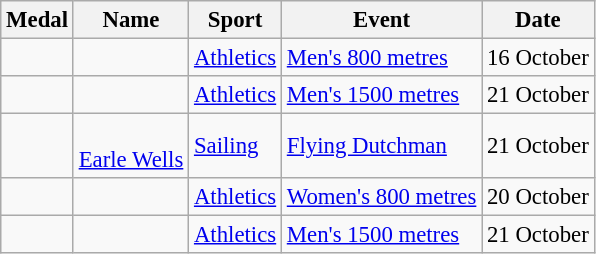<table class="wikitable sortable" style="font-size: 95%;">
<tr>
<th>Medal</th>
<th>Name</th>
<th>Sport</th>
<th>Event</th>
<th>Date</th>
</tr>
<tr>
<td></td>
<td></td>
<td><a href='#'>Athletics</a></td>
<td><a href='#'>Men's 800 metres</a></td>
<td>16 October</td>
</tr>
<tr>
<td></td>
<td></td>
<td><a href='#'>Athletics</a></td>
<td><a href='#'>Men's 1500 metres</a></td>
<td>21 October</td>
</tr>
<tr>
<td></td>
<td><br><a href='#'>Earle Wells</a></td>
<td><a href='#'>Sailing</a></td>
<td><a href='#'>Flying Dutchman</a></td>
<td>21 October</td>
</tr>
<tr>
<td></td>
<td></td>
<td><a href='#'>Athletics</a></td>
<td><a href='#'>Women's 800 metres</a></td>
<td>20 October</td>
</tr>
<tr>
<td></td>
<td></td>
<td><a href='#'>Athletics</a></td>
<td><a href='#'>Men's 1500 metres</a></td>
<td>21 October</td>
</tr>
</table>
